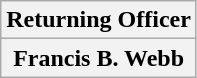<table class="wikitable">
<tr>
<th>Returning Officer</th>
</tr>
<tr>
<th>Francis B. Webb</th>
</tr>
</table>
